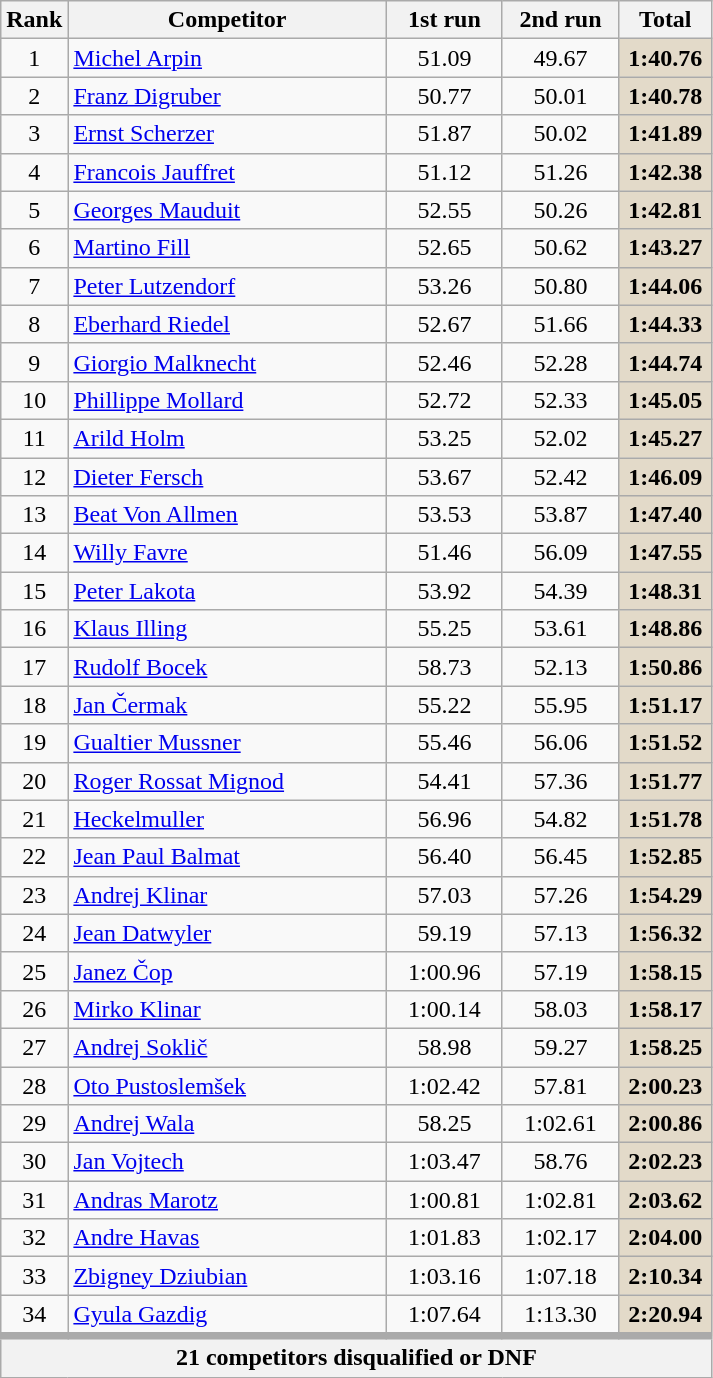<table class="wikitable">
<tr>
<th width=15>Rank</th>
<th width=205>Competitor</th>
<th width=70 align=center>1st run</th>
<th width=70>2nd run</th>
<th width=55>Total</th>
</tr>
<tr>
<td align=center>1</td>
<td> <a href='#'>Michel Arpin</a></td>
<td align=center>51.09</td>
<td align=center>49.67</td>
<td align=center bgcolor=#E3DAC9><strong>1:40.76</strong></td>
</tr>
<tr>
<td align=center>2</td>
<td> <a href='#'>Franz Digruber</a></td>
<td align=center>50.77</td>
<td align=center>50.01</td>
<td align=center bgcolor=#E3DAC9><strong>1:40.78</strong></td>
</tr>
<tr>
<td align=center>3</td>
<td> <a href='#'>Ernst Scherzer</a></td>
<td align=center>51.87</td>
<td align=center>50.02</td>
<td align=center bgcolor=#E3DAC9><strong>1:41.89</strong></td>
</tr>
<tr>
<td align=center>4</td>
<td> <a href='#'>Francois Jauffret</a></td>
<td align=center>51.12</td>
<td align=center>51.26</td>
<td align=center bgcolor=#E3DAC9><strong>1:42.38</strong></td>
</tr>
<tr>
<td align=center>5</td>
<td> <a href='#'>Georges Mauduit</a></td>
<td align=center>52.55</td>
<td align=center>50.26</td>
<td align=center bgcolor=#E3DAC9><strong>1:42.81</strong></td>
</tr>
<tr>
<td align=center>6</td>
<td> <a href='#'>Martino Fill</a></td>
<td align=center>52.65</td>
<td align=center>50.62</td>
<td align=center bgcolor=#E3DAC9><strong>1:43.27</strong></td>
</tr>
<tr>
<td align=center>7</td>
<td> <a href='#'>Peter Lutzendorf</a></td>
<td align=center>53.26</td>
<td align=center>50.80</td>
<td align=center bgcolor=#E3DAC9><strong>1:44.06</strong></td>
</tr>
<tr>
<td align=center>8</td>
<td> <a href='#'>Eberhard Riedel</a></td>
<td align=center>52.67</td>
<td align=center>51.66</td>
<td align=center bgcolor=#E3DAC9><strong>1:44.33</strong></td>
</tr>
<tr>
<td align=center>9</td>
<td> <a href='#'>Giorgio Malknecht</a></td>
<td align=center>52.46</td>
<td align=center>52.28</td>
<td align=center bgcolor=#E3DAC9><strong>1:44.74</strong></td>
</tr>
<tr>
<td align=center>10</td>
<td> <a href='#'>Phillippe Mollard</a></td>
<td align=center>52.72</td>
<td align=center>52.33</td>
<td align=center bgcolor=#E3DAC9><strong>1:45.05</strong></td>
</tr>
<tr>
<td align=center>11</td>
<td> <a href='#'>Arild Holm</a></td>
<td align=center>53.25</td>
<td align=center>52.02</td>
<td align=center bgcolor=#E3DAC9><strong>1:45.27</strong></td>
</tr>
<tr>
<td align=center>12</td>
<td> <a href='#'>Dieter Fersch</a></td>
<td align=center>53.67</td>
<td align=center>52.42</td>
<td align=center bgcolor=#E3DAC9><strong>1:46.09</strong></td>
</tr>
<tr>
<td align=center>13</td>
<td> <a href='#'>Beat Von Allmen</a></td>
<td align=center>53.53</td>
<td align=center>53.87</td>
<td align=center bgcolor=#E3DAC9><strong>1:47.40</strong></td>
</tr>
<tr>
<td align=center>14</td>
<td> <a href='#'>Willy Favre</a></td>
<td align=center>51.46</td>
<td align=center>56.09</td>
<td align=center bgcolor=#E3DAC9><strong>1:47.55</strong></td>
</tr>
<tr>
<td align=center>15</td>
<td> <a href='#'>Peter Lakota</a></td>
<td align=center>53.92</td>
<td align=center>54.39</td>
<td align=center bgcolor=#E3DAC9><strong>1:48.31</strong></td>
</tr>
<tr>
<td align=center>16</td>
<td> <a href='#'>Klaus Illing</a></td>
<td align=center>55.25</td>
<td align=center>53.61</td>
<td align=center bgcolor=#E3DAC9><strong>1:48.86</strong></td>
</tr>
<tr>
<td align=center>17</td>
<td> <a href='#'>Rudolf Bocek</a></td>
<td align=center>58.73</td>
<td align=center>52.13</td>
<td align=center bgcolor=#E3DAC9><strong>1:50.86</strong></td>
</tr>
<tr>
<td align=center>18</td>
<td> <a href='#'>Jan Čermak</a></td>
<td align=center>55.22</td>
<td align=center>55.95</td>
<td align=center bgcolor=#E3DAC9><strong>1:51.17</strong></td>
</tr>
<tr>
<td align=center>19</td>
<td> <a href='#'>Gualtier Mussner</a></td>
<td align=center>55.46</td>
<td align=center>56.06</td>
<td align=center bgcolor=#E3DAC9><strong>1:51.52</strong></td>
</tr>
<tr>
<td align=center>20</td>
<td> <a href='#'>Roger Rossat Mignod</a></td>
<td align=center>54.41</td>
<td align=center>57.36</td>
<td align=center bgcolor=#E3DAC9><strong>1:51.77</strong></td>
</tr>
<tr>
<td align=center>21</td>
<td> <a href='#'>Heckelmuller</a></td>
<td align=center>56.96</td>
<td align=center>54.82</td>
<td align=center bgcolor=#E3DAC9><strong>1:51.78</strong></td>
</tr>
<tr>
<td align=center>22</td>
<td> <a href='#'>Jean Paul Balmat</a></td>
<td align=center>56.40</td>
<td align=center>56.45</td>
<td align=center bgcolor=#E3DAC9><strong>1:52.85</strong></td>
</tr>
<tr>
<td align=center>23</td>
<td> <a href='#'>Andrej Klinar</a></td>
<td align=center>57.03</td>
<td align=center>57.26</td>
<td align=center bgcolor=#E3DAC9><strong>1:54.29</strong></td>
</tr>
<tr>
<td align=center>24</td>
<td> <a href='#'>Jean Datwyler</a></td>
<td align=center>59.19</td>
<td align=center>57.13</td>
<td align=center bgcolor=#E3DAC9><strong>1:56.32</strong></td>
</tr>
<tr>
<td align=center>25</td>
<td> <a href='#'>Janez Čop</a></td>
<td align=center>1:00.96</td>
<td align=center>57.19</td>
<td align=center bgcolor=#E3DAC9><strong>1:58.15</strong></td>
</tr>
<tr>
<td align=center>26</td>
<td> <a href='#'>Mirko Klinar</a></td>
<td align=center>1:00.14</td>
<td align=center>58.03</td>
<td align=center bgcolor=#E3DAC9><strong>1:58.17</strong></td>
</tr>
<tr>
<td align=center>27</td>
<td> <a href='#'>Andrej Soklič</a></td>
<td align=center>58.98</td>
<td align=center>59.27</td>
<td align=center bgcolor=#E3DAC9><strong>1:58.25</strong></td>
</tr>
<tr>
<td align=center>28</td>
<td> <a href='#'>Oto Pustoslemšek</a></td>
<td align=center>1:02.42</td>
<td align=center>57.81</td>
<td align=center bgcolor=#E3DAC9><strong>2:00.23</strong></td>
</tr>
<tr>
<td align=center>29</td>
<td> <a href='#'>Andrej Wala</a></td>
<td align=center>58.25</td>
<td align=center>1:02.61</td>
<td align=center bgcolor=#E3DAC9><strong>2:00.86</strong></td>
</tr>
<tr>
<td align=center>30</td>
<td> <a href='#'>Jan Vojtech</a></td>
<td align=center>1:03.47</td>
<td align=center>58.76</td>
<td align=center bgcolor=#E3DAC9><strong>2:02.23</strong></td>
</tr>
<tr>
<td align=center>31</td>
<td> <a href='#'>Andras Marotz</a></td>
<td align=center>1:00.81</td>
<td align=center>1:02.81</td>
<td align=center bgcolor=#E3DAC9><strong>2:03.62</strong></td>
</tr>
<tr>
<td align=center>32</td>
<td> <a href='#'>Andre Havas</a></td>
<td align=center>1:01.83</td>
<td align=center>1:02.17</td>
<td align=center bgcolor=#E3DAC9><strong>2:04.00</strong></td>
</tr>
<tr>
<td align=center>33</td>
<td> <a href='#'>Zbigney Dziubian</a></td>
<td align=center>1:03.16</td>
<td align=center>1:07.18</td>
<td align=center bgcolor=#E3DAC9><strong>2:10.34</strong></td>
</tr>
<tr>
<td align=center>34</td>
<td> <a href='#'>Gyula Gazdig</a></td>
<td align=center>1:07.64</td>
<td align=center>1:13.30</td>
<td align=center bgcolor=#E3DAC9><strong>2:20.94</strong></td>
</tr>
<tr>
<th colspan=5 style="border-top-width:5px">21 competitors disqualified or DNF</th>
</tr>
</table>
